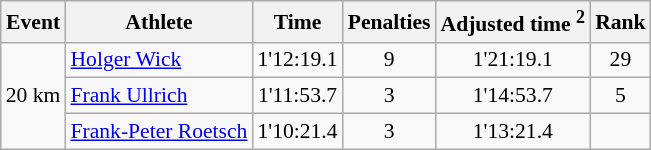<table class="wikitable" style="font-size:90%">
<tr>
<th>Event</th>
<th>Athlete</th>
<th>Time</th>
<th>Penalties</th>
<th>Adjusted time <sup>2</sup></th>
<th>Rank</th>
</tr>
<tr>
<td rowspan="3">20 km</td>
<td><a href='#'>Holger Wick</a></td>
<td align="center">1'12:19.1</td>
<td align="center">9</td>
<td align="center">1'21:19.1</td>
<td align="center">29</td>
</tr>
<tr>
<td><a href='#'>Frank Ullrich</a></td>
<td align="center">1'11:53.7</td>
<td align="center">3</td>
<td align="center">1'14:53.7</td>
<td align="center">5</td>
</tr>
<tr>
<td><a href='#'>Frank-Peter Roetsch</a></td>
<td align="center">1'10:21.4</td>
<td align="center">3</td>
<td align="center">1'13:21.4</td>
<td align="center"></td>
</tr>
</table>
